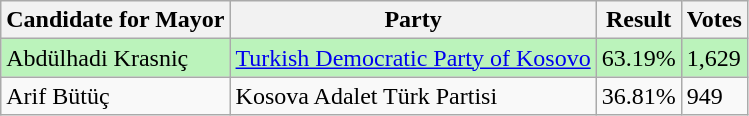<table class=wikitable>
<tr>
<th>Candidate for Mayor</th>
<th>Party</th>
<th>Result</th>
<th>Votes</th>
</tr>
<tr>
<td style="background:#BBF3BB;">Abdülhadi Krasniç</td>
<td style="background:#BBF3BB;"><a href='#'>Turkish Democratic Party of Kosovo</a></td>
<td style="background:#BBF3BB;">63.19%</td>
<td style="background:#BBF3BB;">1,629</td>
</tr>
<tr>
<td>Arif Bütüç</td>
<td>Kosova Adalet Türk Partisi</td>
<td>36.81%</td>
<td>949</td>
</tr>
</table>
